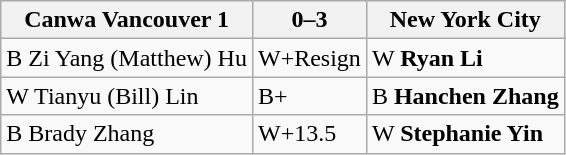<table class="wikitable">
<tr>
<th>Canwa Vancouver 1</th>
<th>0–3</th>
<th>New York City</th>
</tr>
<tr>
<td>B Zi Yang (Matthew) Hu</td>
<td>W+Resign</td>
<td>W <strong>Ryan Li</strong></td>
</tr>
<tr>
<td>W Tianyu (Bill) Lin</td>
<td>B+</td>
<td>B <strong>Hanchen Zhang</strong></td>
</tr>
<tr>
<td>B Brady Zhang</td>
<td>W+13.5</td>
<td>W <strong>Stephanie Yin</strong></td>
</tr>
</table>
